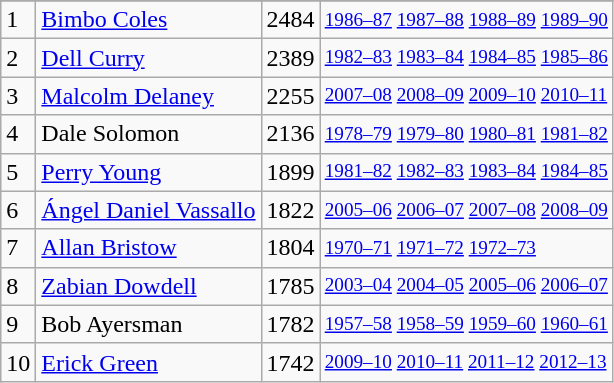<table class="wikitable">
<tr>
</tr>
<tr>
<td>1</td>
<td><a href='#'>Bimbo Coles</a></td>
<td>2484</td>
<td style="font-size:80%;"><a href='#'>1986–87</a> <a href='#'>1987–88</a> <a href='#'>1988–89</a> <a href='#'>1989–90</a></td>
</tr>
<tr>
<td>2</td>
<td><a href='#'>Dell Curry</a></td>
<td>2389</td>
<td style="font-size:80%;"><a href='#'>1982–83</a> <a href='#'>1983–84</a> <a href='#'>1984–85</a> <a href='#'>1985–86</a></td>
</tr>
<tr>
<td>3</td>
<td><a href='#'>Malcolm Delaney</a></td>
<td>2255</td>
<td style="font-size:80%;"><a href='#'>2007–08</a> <a href='#'>2008–09</a> <a href='#'>2009–10</a> <a href='#'>2010–11</a></td>
</tr>
<tr>
<td>4</td>
<td>Dale Solomon</td>
<td>2136</td>
<td style="font-size:80%;"><a href='#'>1978–79</a> <a href='#'>1979–80</a> <a href='#'>1980–81</a> <a href='#'>1981–82</a></td>
</tr>
<tr>
<td>5</td>
<td><a href='#'>Perry Young</a></td>
<td>1899</td>
<td style="font-size:80%;"><a href='#'>1981–82</a> <a href='#'>1982–83</a> <a href='#'>1983–84</a> <a href='#'>1984–85</a></td>
</tr>
<tr>
<td>6</td>
<td><a href='#'>Ángel Daniel Vassallo</a></td>
<td>1822</td>
<td style="font-size:80%;"><a href='#'>2005–06</a> <a href='#'>2006–07</a> <a href='#'>2007–08</a> <a href='#'>2008–09</a></td>
</tr>
<tr>
<td>7</td>
<td><a href='#'>Allan Bristow</a></td>
<td>1804</td>
<td style="font-size:80%;"><a href='#'>1970–71</a> <a href='#'>1971–72</a> <a href='#'>1972–73</a></td>
</tr>
<tr>
<td>8</td>
<td><a href='#'>Zabian Dowdell</a></td>
<td>1785</td>
<td style="font-size:80%;"><a href='#'>2003–04</a> <a href='#'>2004–05</a> <a href='#'>2005–06</a> <a href='#'>2006–07</a></td>
</tr>
<tr>
<td>9</td>
<td>Bob Ayersman</td>
<td>1782</td>
<td style="font-size:80%;"><a href='#'>1957–58</a> <a href='#'>1958–59</a> <a href='#'>1959–60</a> <a href='#'>1960–61</a></td>
</tr>
<tr>
<td>10</td>
<td><a href='#'>Erick Green</a></td>
<td>1742</td>
<td style="font-size:80%;"><a href='#'>2009–10</a> <a href='#'>2010–11</a> <a href='#'>2011–12</a> <a href='#'>2012–13</a></td>
</tr>
</table>
